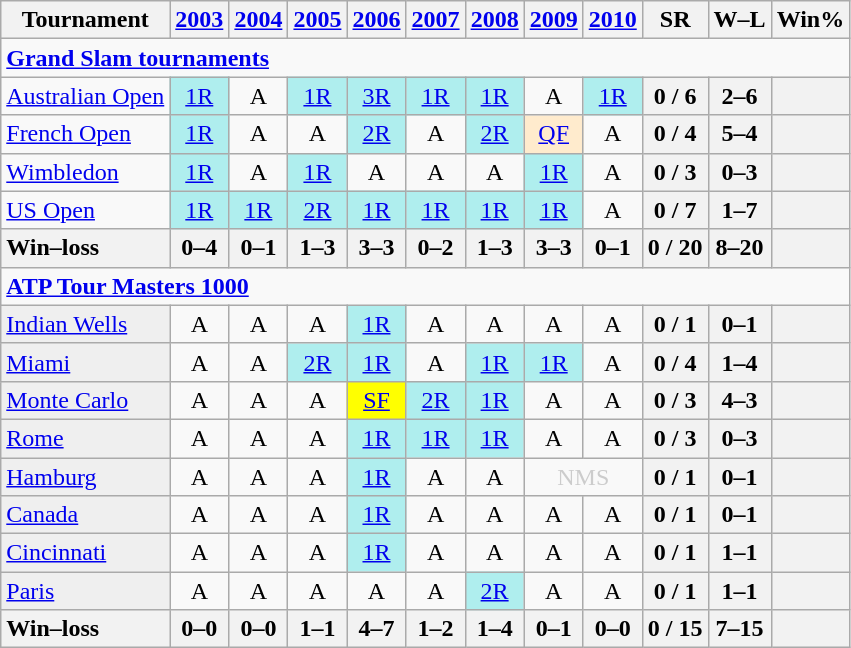<table class=wikitable style=text-align:center>
<tr>
<th>Tournament</th>
<th><a href='#'>2003</a></th>
<th><a href='#'>2004</a></th>
<th><a href='#'>2005</a></th>
<th><a href='#'>2006</a></th>
<th><a href='#'>2007</a></th>
<th><a href='#'>2008</a></th>
<th><a href='#'>2009</a></th>
<th><a href='#'>2010</a></th>
<th>SR</th>
<th>W–L</th>
<th>Win%</th>
</tr>
<tr>
<td colspan=25 style=text-align:left><a href='#'><strong>Grand Slam tournaments</strong></a></td>
</tr>
<tr>
<td align=left><a href='#'>Australian Open</a></td>
<td bgcolor=afeeee><a href='#'>1R</a></td>
<td>A</td>
<td bgcolor=afeeee><a href='#'>1R</a></td>
<td bgcolor=afeeee><a href='#'>3R</a></td>
<td bgcolor=afeeee><a href='#'>1R</a></td>
<td bgcolor=afeeee><a href='#'>1R</a></td>
<td>A</td>
<td bgcolor=afeeee><a href='#'>1R</a></td>
<th>0 / 6</th>
<th>2–6</th>
<th></th>
</tr>
<tr>
<td align=left><a href='#'>French Open</a></td>
<td bgcolor=afeeee><a href='#'>1R</a></td>
<td>A</td>
<td>A</td>
<td bgcolor=afeeee><a href='#'>2R</a></td>
<td>A</td>
<td bgcolor=afeeee><a href='#'>2R</a></td>
<td bgcolor=ffebcd><a href='#'>QF</a></td>
<td>A</td>
<th>0 / 4</th>
<th>5–4</th>
<th></th>
</tr>
<tr>
<td align=left><a href='#'>Wimbledon</a></td>
<td bgcolor=afeeee><a href='#'>1R</a></td>
<td>A</td>
<td bgcolor=afeeee><a href='#'>1R</a></td>
<td>A</td>
<td>A</td>
<td>A</td>
<td bgcolor=afeeee><a href='#'>1R</a></td>
<td>A</td>
<th>0 / 3</th>
<th>0–3</th>
<th></th>
</tr>
<tr>
<td align=left><a href='#'>US Open</a></td>
<td bgcolor=afeeee><a href='#'>1R</a></td>
<td bgcolor=afeeee><a href='#'>1R</a></td>
<td bgcolor=afeeee><a href='#'>2R</a></td>
<td bgcolor=afeeee><a href='#'>1R</a></td>
<td bgcolor=afeeee><a href='#'>1R</a></td>
<td bgcolor=afeeee><a href='#'>1R</a></td>
<td bgcolor=afeeee><a href='#'>1R</a></td>
<td>A</td>
<th>0 / 7</th>
<th>1–7</th>
<th></th>
</tr>
<tr>
<th style=text-align:left><strong>Win–loss</strong></th>
<th>0–4</th>
<th>0–1</th>
<th>1–3</th>
<th>3–3</th>
<th>0–2</th>
<th>1–3</th>
<th>3–3</th>
<th>0–1</th>
<th>0 / 20</th>
<th>8–20</th>
<th></th>
</tr>
<tr>
<td colspan=25 style=text-align:left><strong><a href='#'>ATP Tour Masters 1000</a></strong></td>
</tr>
<tr>
<td bgcolor=efefef align=left><a href='#'>Indian Wells</a></td>
<td>A</td>
<td>A</td>
<td>A</td>
<td bgcolor=afeeee><a href='#'>1R</a></td>
<td>A</td>
<td>A</td>
<td>A</td>
<td>A</td>
<th>0 / 1</th>
<th>0–1</th>
<th></th>
</tr>
<tr>
<td bgcolor=efefef align=left><a href='#'>Miami</a></td>
<td>A</td>
<td>A</td>
<td bgcolor=afeeee><a href='#'>2R</a></td>
<td bgcolor=afeeee><a href='#'>1R</a></td>
<td>A</td>
<td bgcolor=afeeee><a href='#'>1R</a></td>
<td bgcolor=afeeee><a href='#'>1R</a></td>
<td>A</td>
<th>0 / 4</th>
<th>1–4</th>
<th></th>
</tr>
<tr>
<td bgcolor=efefef align=left><a href='#'>Monte Carlo</a></td>
<td>A</td>
<td>A</td>
<td>A</td>
<td bgcolor=yellow><a href='#'>SF</a></td>
<td bgcolor=afeeee><a href='#'>2R</a></td>
<td bgcolor=afeeee><a href='#'>1R</a></td>
<td>A</td>
<td>A</td>
<th>0 / 3</th>
<th>4–3</th>
<th></th>
</tr>
<tr>
<td bgcolor=efefef align=left><a href='#'>Rome</a></td>
<td>A</td>
<td>A</td>
<td>A</td>
<td bgcolor=afeeee><a href='#'>1R</a></td>
<td bgcolor=afeeee><a href='#'>1R</a></td>
<td bgcolor=afeeee><a href='#'>1R</a></td>
<td>A</td>
<td>A</td>
<th>0 / 3</th>
<th>0–3</th>
<th></th>
</tr>
<tr>
<td bgcolor=efefef align=left><a href='#'>Hamburg</a></td>
<td>A</td>
<td>A</td>
<td>A</td>
<td bgcolor=afeeee><a href='#'>1R</a></td>
<td>A</td>
<td>A</td>
<td align="center" colspan="2" style="color:#cccccc;">NMS</td>
<th>0 / 1</th>
<th>0–1</th>
<th></th>
</tr>
<tr>
<td bgcolor=efefef align=left><a href='#'>Canada</a></td>
<td>A</td>
<td>A</td>
<td>A</td>
<td bgcolor=afeeee><a href='#'>1R</a></td>
<td>A</td>
<td>A</td>
<td>A</td>
<td>A</td>
<th>0 / 1</th>
<th>0–1</th>
<th></th>
</tr>
<tr>
<td bgcolor=efefef align=left><a href='#'>Cincinnati</a></td>
<td>A</td>
<td>A</td>
<td>A</td>
<td bgcolor=afeeee><a href='#'>1R</a></td>
<td>A</td>
<td>A</td>
<td>A</td>
<td>A</td>
<th>0 / 1</th>
<th>1–1</th>
<th></th>
</tr>
<tr>
<td bgcolor=efefef align=left><a href='#'>Paris</a></td>
<td>A</td>
<td>A</td>
<td>A</td>
<td>A</td>
<td>A</td>
<td bgcolor=afeeee><a href='#'>2R</a></td>
<td>A</td>
<td>A</td>
<th>0 / 1</th>
<th>1–1</th>
<th></th>
</tr>
<tr>
<th style=text-align:left><strong>Win–loss</strong></th>
<th>0–0</th>
<th>0–0</th>
<th>1–1</th>
<th>4–7</th>
<th>1–2</th>
<th>1–4</th>
<th>0–1</th>
<th>0–0</th>
<th>0 / 15</th>
<th>7–15</th>
<th></th>
</tr>
</table>
